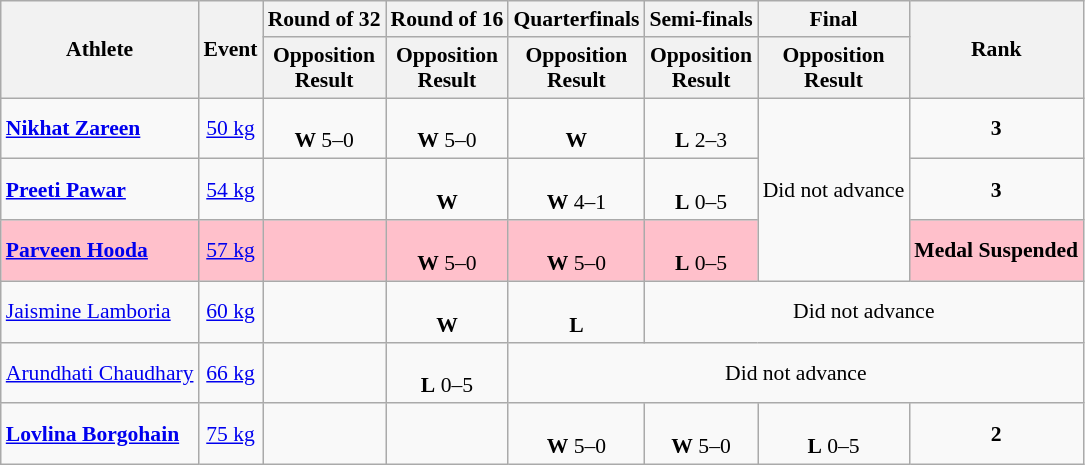<table class=wikitable style="text-align:center; font-size:90%">
<tr>
<th rowspan=2>Athlete</th>
<th rowspan=2>Event</th>
<th>Round of 32</th>
<th>Round of 16</th>
<th>Quarterfinals</th>
<th>Semi-finals</th>
<th>Final</th>
<th rowspan=2>Rank</th>
</tr>
<tr>
<th>Opposition<br>Result</th>
<th>Opposition<br>Result</th>
<th>Opposition<br>Result</th>
<th>Opposition<br>Result</th>
<th>Opposition<br>Result</th>
</tr>
<tr>
<td style="text-align:left"><strong><a href='#'>Nikhat Zareen</a></strong></td>
<td><a href='#'>50 kg</a></td>
<td><br><strong>W</strong> 5–0</td>
<td><br><strong>W</strong> 5–0</td>
<td><br><strong>W</strong> </td>
<td><br><strong>L</strong> 2–3</td>
<td rowspan=3>Did not advance</td>
<td><strong>3</strong></td>
</tr>
<tr>
<td style="text-align:left"><strong><a href='#'>Preeti Pawar</a></strong></td>
<td><a href='#'>54 kg</a></td>
<td></td>
<td><br><strong>W</strong> </td>
<td><br><strong>W</strong> 4–1</td>
<td><br><strong>L</strong> 0–5</td>
<td><strong>3</strong></td>
</tr>
<tr bgcolor=pink>
<td style="text-align:left"><strong><a href='#'>Parveen Hooda</a></strong></td>
<td><a href='#'>57 kg</a></td>
<td></td>
<td><br><strong>W</strong> 5–0</td>
<td><br><strong>W</strong> 5–0</td>
<td><br> <strong>L</strong> 0–5</td>
<td><strong>Medal Suspended</strong></td>
</tr>
<tr>
<td style="text-align:left"><a href='#'>Jaismine Lamboria</a></td>
<td><a href='#'>60 kg</a></td>
<td></td>
<td><br><strong>W</strong> </td>
<td><br><strong>L</strong> </td>
<td colspan=3>Did not advance</td>
</tr>
<tr>
<td style="text-align:left"><a href='#'>Arundhati Chaudhary</a></td>
<td><a href='#'>66 kg</a></td>
<td></td>
<td><br><strong>L</strong> 0–5</td>
<td colspan=4>Did not advance</td>
</tr>
<tr>
<td style="text-align:left"><strong><a href='#'>Lovlina Borgohain</a></strong></td>
<td><a href='#'>75 kg</a></td>
<td></td>
<td></td>
<td><br><strong>W</strong> 5–0</td>
<td><br><strong>W</strong> 5–0</td>
<td><br><strong>L</strong> 0–5</td>
<td><strong>2</strong></td>
</tr>
</table>
